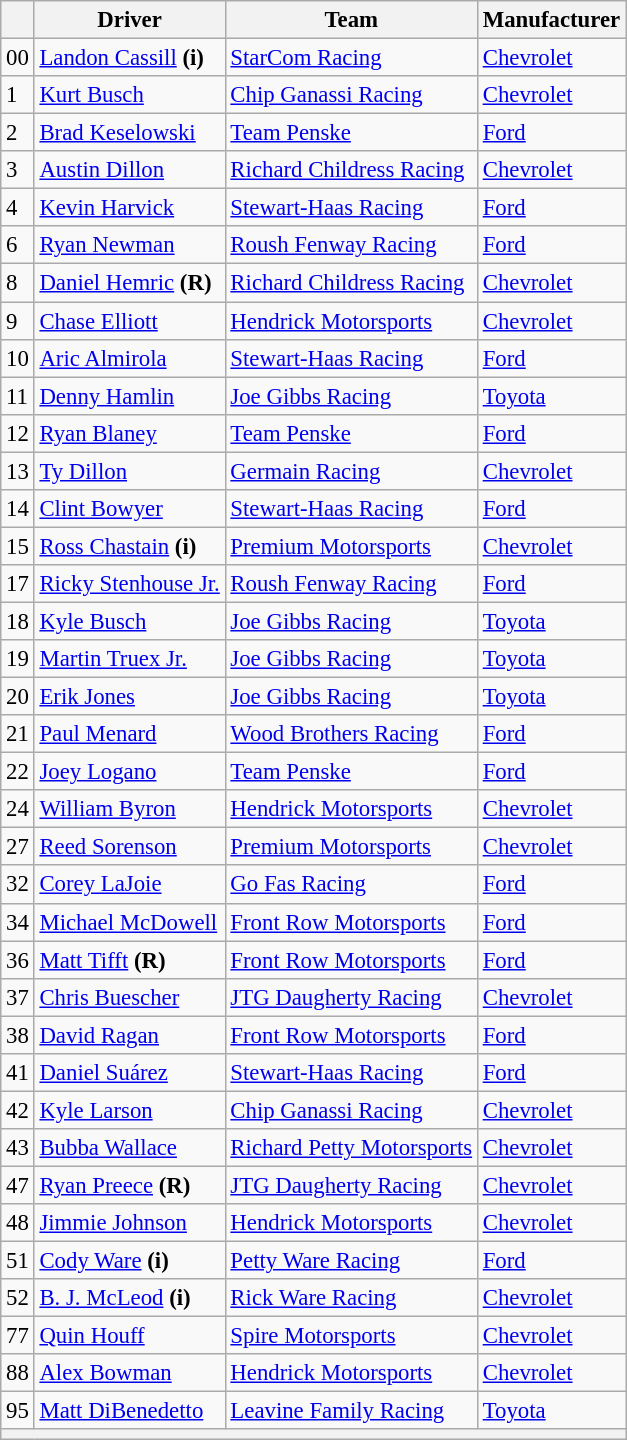<table class="wikitable" style="font-size:95%">
<tr>
<th></th>
<th>Driver</th>
<th>Team</th>
<th>Manufacturer</th>
</tr>
<tr>
<td>00</td>
<td><a href='#'>Landon Cassill</a> <strong>(i)</strong></td>
<td><a href='#'>StarCom Racing</a></td>
<td><a href='#'>Chevrolet</a></td>
</tr>
<tr>
<td>1</td>
<td><a href='#'>Kurt Busch</a></td>
<td><a href='#'>Chip Ganassi Racing</a></td>
<td><a href='#'>Chevrolet</a></td>
</tr>
<tr>
<td>2</td>
<td><a href='#'>Brad Keselowski</a></td>
<td><a href='#'>Team Penske</a></td>
<td><a href='#'>Ford</a></td>
</tr>
<tr>
<td>3</td>
<td><a href='#'>Austin Dillon</a></td>
<td><a href='#'>Richard Childress Racing</a></td>
<td><a href='#'>Chevrolet</a></td>
</tr>
<tr>
<td>4</td>
<td><a href='#'>Kevin Harvick</a></td>
<td><a href='#'>Stewart-Haas Racing</a></td>
<td><a href='#'>Ford</a></td>
</tr>
<tr>
<td>6</td>
<td><a href='#'>Ryan Newman</a></td>
<td><a href='#'>Roush Fenway Racing</a></td>
<td><a href='#'>Ford</a></td>
</tr>
<tr>
<td>8</td>
<td><a href='#'>Daniel Hemric</a> <strong>(R)</strong></td>
<td><a href='#'>Richard Childress Racing</a></td>
<td><a href='#'>Chevrolet</a></td>
</tr>
<tr>
<td>9</td>
<td><a href='#'>Chase Elliott</a></td>
<td><a href='#'>Hendrick Motorsports</a></td>
<td><a href='#'>Chevrolet</a></td>
</tr>
<tr>
<td>10</td>
<td><a href='#'>Aric Almirola</a></td>
<td><a href='#'>Stewart-Haas Racing</a></td>
<td><a href='#'>Ford</a></td>
</tr>
<tr>
<td>11</td>
<td><a href='#'>Denny Hamlin</a></td>
<td><a href='#'>Joe Gibbs Racing</a></td>
<td><a href='#'>Toyota</a></td>
</tr>
<tr>
<td>12</td>
<td><a href='#'>Ryan Blaney</a></td>
<td><a href='#'>Team Penske</a></td>
<td><a href='#'>Ford</a></td>
</tr>
<tr>
<td>13</td>
<td><a href='#'>Ty Dillon</a></td>
<td><a href='#'>Germain Racing</a></td>
<td><a href='#'>Chevrolet</a></td>
</tr>
<tr>
<td>14</td>
<td><a href='#'>Clint Bowyer</a></td>
<td><a href='#'>Stewart-Haas Racing</a></td>
<td><a href='#'>Ford</a></td>
</tr>
<tr>
<td>15</td>
<td><a href='#'>Ross Chastain</a> <strong>(i)</strong></td>
<td><a href='#'>Premium Motorsports</a></td>
<td><a href='#'>Chevrolet</a></td>
</tr>
<tr>
<td>17</td>
<td><a href='#'>Ricky Stenhouse Jr.</a></td>
<td><a href='#'>Roush Fenway Racing</a></td>
<td><a href='#'>Ford</a></td>
</tr>
<tr>
<td>18</td>
<td><a href='#'>Kyle Busch</a></td>
<td><a href='#'>Joe Gibbs Racing</a></td>
<td><a href='#'>Toyota</a></td>
</tr>
<tr>
<td>19</td>
<td><a href='#'>Martin Truex Jr.</a></td>
<td><a href='#'>Joe Gibbs Racing</a></td>
<td><a href='#'>Toyota</a></td>
</tr>
<tr>
<td>20</td>
<td><a href='#'>Erik Jones</a></td>
<td><a href='#'>Joe Gibbs Racing</a></td>
<td><a href='#'>Toyota</a></td>
</tr>
<tr>
<td>21</td>
<td><a href='#'>Paul Menard</a></td>
<td><a href='#'>Wood Brothers Racing</a></td>
<td><a href='#'>Ford</a></td>
</tr>
<tr>
<td>22</td>
<td><a href='#'>Joey Logano</a></td>
<td><a href='#'>Team Penske</a></td>
<td><a href='#'>Ford</a></td>
</tr>
<tr>
<td>24</td>
<td><a href='#'>William Byron</a></td>
<td><a href='#'>Hendrick Motorsports</a></td>
<td><a href='#'>Chevrolet</a></td>
</tr>
<tr>
<td>27</td>
<td><a href='#'>Reed Sorenson</a></td>
<td><a href='#'>Premium Motorsports</a></td>
<td><a href='#'>Chevrolet</a></td>
</tr>
<tr>
<td>32</td>
<td><a href='#'>Corey LaJoie</a></td>
<td><a href='#'>Go Fas Racing</a></td>
<td><a href='#'>Ford</a></td>
</tr>
<tr>
<td>34</td>
<td><a href='#'>Michael McDowell</a></td>
<td><a href='#'>Front Row Motorsports</a></td>
<td><a href='#'>Ford</a></td>
</tr>
<tr>
<td>36</td>
<td><a href='#'>Matt Tifft</a> <strong>(R)</strong></td>
<td><a href='#'>Front Row Motorsports</a></td>
<td><a href='#'>Ford</a></td>
</tr>
<tr>
<td>37</td>
<td><a href='#'>Chris Buescher</a></td>
<td><a href='#'>JTG Daugherty Racing</a></td>
<td><a href='#'>Chevrolet</a></td>
</tr>
<tr>
<td>38</td>
<td><a href='#'>David Ragan</a></td>
<td><a href='#'>Front Row Motorsports</a></td>
<td><a href='#'>Ford</a></td>
</tr>
<tr>
<td>41</td>
<td><a href='#'>Daniel Suárez</a></td>
<td><a href='#'>Stewart-Haas Racing</a></td>
<td><a href='#'>Ford</a></td>
</tr>
<tr>
<td>42</td>
<td><a href='#'>Kyle Larson</a></td>
<td><a href='#'>Chip Ganassi Racing</a></td>
<td><a href='#'>Chevrolet</a></td>
</tr>
<tr>
<td>43</td>
<td><a href='#'>Bubba Wallace</a></td>
<td><a href='#'>Richard Petty Motorsports</a></td>
<td><a href='#'>Chevrolet</a></td>
</tr>
<tr>
<td>47</td>
<td><a href='#'>Ryan Preece</a> <strong>(R)</strong></td>
<td><a href='#'>JTG Daugherty Racing</a></td>
<td><a href='#'>Chevrolet</a></td>
</tr>
<tr>
<td>48</td>
<td><a href='#'>Jimmie Johnson</a></td>
<td><a href='#'>Hendrick Motorsports</a></td>
<td><a href='#'>Chevrolet</a></td>
</tr>
<tr>
<td>51</td>
<td><a href='#'>Cody Ware</a> <strong>(i)</strong></td>
<td><a href='#'>Petty Ware Racing</a></td>
<td><a href='#'>Ford</a></td>
</tr>
<tr>
<td>52</td>
<td><a href='#'>B. J. McLeod</a> <strong>(i)</strong></td>
<td><a href='#'>Rick Ware Racing</a></td>
<td><a href='#'>Chevrolet</a></td>
</tr>
<tr>
<td>77</td>
<td><a href='#'>Quin Houff</a></td>
<td><a href='#'>Spire Motorsports</a></td>
<td><a href='#'>Chevrolet</a></td>
</tr>
<tr>
<td>88</td>
<td><a href='#'>Alex Bowman</a></td>
<td><a href='#'>Hendrick Motorsports</a></td>
<td><a href='#'>Chevrolet</a></td>
</tr>
<tr>
<td>95</td>
<td><a href='#'>Matt DiBenedetto</a></td>
<td><a href='#'>Leavine Family Racing</a></td>
<td><a href='#'>Toyota</a></td>
</tr>
<tr>
<th colspan="4"></th>
</tr>
</table>
